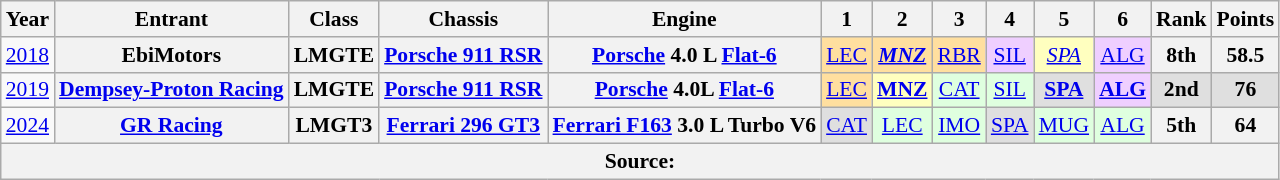<table class="wikitable" style="text-align:center; font-size:90%">
<tr>
<th>Year</th>
<th>Entrant</th>
<th>Class</th>
<th>Chassis</th>
<th>Engine</th>
<th>1</th>
<th>2</th>
<th>3</th>
<th>4</th>
<th>5</th>
<th>6</th>
<th>Rank</th>
<th>Points</th>
</tr>
<tr>
<td><a href='#'>2018</a></td>
<th>EbiMotors</th>
<th>LMGTE</th>
<th><a href='#'>Porsche 911 RSR</a></th>
<th><a href='#'>Porsche</a> 4.0 L <a href='#'>Flat-6</a></th>
<td style="background:#FFDF9F;"><a href='#'>LEC</a><br></td>
<td style="background:#FFDF9F;"><strong><em><a href='#'>MNZ</a></em></strong><br></td>
<td style="background:#FFDF9F;"><a href='#'>RBR</a><br></td>
<td style="background:#EFCFFF;"><a href='#'>SIL</a><br></td>
<td style="background:#FFFFBF;"><em><a href='#'>SPA</a></em><br></td>
<td style="background:#EFCFFF;"><a href='#'>ALG</a><br></td>
<th>8th</th>
<th>58.5</th>
</tr>
<tr>
<td><a href='#'>2019</a></td>
<th><a href='#'>Dempsey-Proton Racing</a></th>
<th>LMGTE</th>
<th><a href='#'>Porsche 911 RSR</a></th>
<th><a href='#'>Porsche</a> 4.0L <a href='#'>Flat-6</a></th>
<td style="background:#FFDF9F;"><a href='#'>LEC</a><br></td>
<td style="background:#FFFFBF;"><strong><a href='#'>MNZ</a></strong><br></td>
<td style="background:#DFFFDF;"><a href='#'>CAT</a><br></td>
<td style="background:#DFFFDF;"><a href='#'>SIL</a><br></td>
<td style="background:#DFDFDF;"><strong><a href='#'>SPA</a></strong><br></td>
<td style="background:#EFCFFF;"><strong><a href='#'>ALG</a></strong><br></td>
<th style="background:#DFDFDF;">2nd</th>
<th style="background:#DFDFDF;">76</th>
</tr>
<tr>
<td><a href='#'>2024</a></td>
<th><a href='#'>GR Racing</a></th>
<th>LMGT3</th>
<th><a href='#'>Ferrari 296 GT3</a></th>
<th><a href='#'>Ferrari F163</a> 3.0 L Turbo V6</th>
<td style="background:#DFDFDF;"><a href='#'>CAT</a><br></td>
<td style="background:#DFFFDF;"><a href='#'>LEC</a><br></td>
<td style="background:#DFFFDF;"><a href='#'>IMO</a><br></td>
<td style="background:#DFDFDF;"><a href='#'>SPA</a><br></td>
<td style="background:#DFFFDF;"><a href='#'>MUG</a><br></td>
<td style="background:#DFFFDF;"><a href='#'>ALG</a><br></td>
<th>5th</th>
<th>64</th>
</tr>
<tr>
<th colspan="13">Source:</th>
</tr>
</table>
